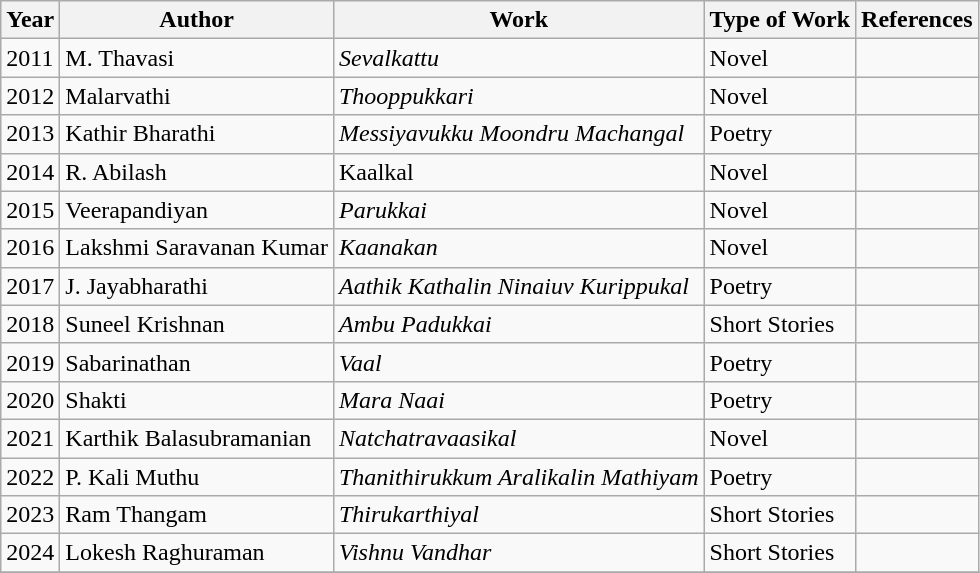<table class="wikitable">
<tr>
<th>Year</th>
<th>Author</th>
<th>Work</th>
<th>Type of Work</th>
<th>References</th>
</tr>
<tr>
<td>2011</td>
<td>M. Thavasi</td>
<td><em>Sevalkattu</em></td>
<td>Novel</td>
<td></td>
</tr>
<tr>
<td>2012</td>
<td>Malarvathi</td>
<td><em>Thooppukkari</em></td>
<td>Novel</td>
<td></td>
</tr>
<tr>
<td>2013</td>
<td>Kathir Bharathi</td>
<td><em>Messiyavukku Moondru Machangal</em></td>
<td>Poetry</td>
<td></td>
</tr>
<tr>
<td>2014</td>
<td>R. Abilash</td>
<td>Kaalkal</td>
<td>Novel</td>
<td></td>
</tr>
<tr>
<td>2015</td>
<td>Veerapandiyan</td>
<td><em>Parukkai</em></td>
<td>Novel</td>
<td></td>
</tr>
<tr>
<td>2016</td>
<td>Lakshmi Saravanan Kumar</td>
<td><em>Kaanakan</em></td>
<td>Novel</td>
<td></td>
</tr>
<tr>
<td>2017</td>
<td>J. Jayabharathi</td>
<td><em>Aathik Kathalin Ninaiuv Kurippukal</em></td>
<td>Poetry</td>
<td></td>
</tr>
<tr>
<td>2018</td>
<td>Suneel Krishnan</td>
<td><em>Ambu Padukkai</em></td>
<td>Short Stories</td>
<td></td>
</tr>
<tr>
<td>2019</td>
<td>Sabarinathan</td>
<td><em>Vaal</em></td>
<td>Poetry</td>
<td></td>
</tr>
<tr>
<td>2020</td>
<td>Shakti</td>
<td><em>Mara Naai</em></td>
<td>Poetry</td>
<td></td>
</tr>
<tr>
<td>2021</td>
<td>Karthik Balasubramanian</td>
<td><em>Natchatravaasikal</em></td>
<td>Novel</td>
<td></td>
</tr>
<tr>
<td>2022</td>
<td>P. Kali Muthu</td>
<td><em>Thanithirukkum Aralikalin Mathiyam</em></td>
<td>Poetry</td>
<td></td>
</tr>
<tr>
<td>2023</td>
<td>Ram Thangam</td>
<td><em>Thirukarthiyal</em></td>
<td>Short Stories</td>
<td></td>
</tr>
<tr>
<td>2024</td>
<td>Lokesh Raghuraman</td>
<td><em>Vishnu Vandhar</em></td>
<td>Short Stories</td>
<td></td>
</tr>
<tr>
</tr>
</table>
